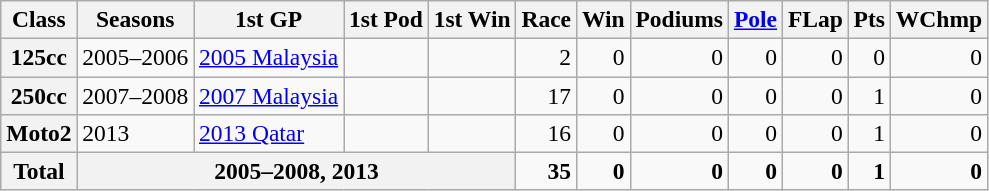<table class="wikitable" style="font-size:98%; text-align:right;">
<tr>
<th>Class</th>
<th>Seasons</th>
<th>1st GP</th>
<th>1st Pod</th>
<th>1st Win</th>
<th>Race</th>
<th>Win</th>
<th>Podiums</th>
<th><a href='#'>Pole</a></th>
<th>FLap</th>
<th>Pts</th>
<th>WChmp</th>
</tr>
<tr>
<th>125cc</th>
<td>2005–2006</td>
<td align="left"><a href='#'>2005 Malaysia</a></td>
<td align="left"></td>
<td align="left"></td>
<td>2</td>
<td>0</td>
<td>0</td>
<td>0</td>
<td>0</td>
<td>0</td>
<td>0</td>
</tr>
<tr>
<th>250cc</th>
<td>2007–2008</td>
<td align="left"><a href='#'>2007 Malaysia</a></td>
<td align="left"></td>
<td align="left"></td>
<td>17</td>
<td>0</td>
<td>0</td>
<td>0</td>
<td>0</td>
<td>1</td>
<td>0</td>
</tr>
<tr>
<th>Moto2</th>
<td align="left">2013</td>
<td align="left"><a href='#'>2013 Qatar</a></td>
<td align="left"></td>
<td align="left"></td>
<td>16</td>
<td>0</td>
<td>0</td>
<td>0</td>
<td>0</td>
<td>1</td>
<td>0</td>
</tr>
<tr>
<th>Total</th>
<th colspan=4>2005–2008, 2013</th>
<td><strong>35</strong></td>
<td><strong>0</strong></td>
<td><strong>0</strong></td>
<td><strong>0</strong></td>
<td><strong>0</strong></td>
<td><strong>1</strong></td>
<td><strong>0</strong></td>
</tr>
</table>
